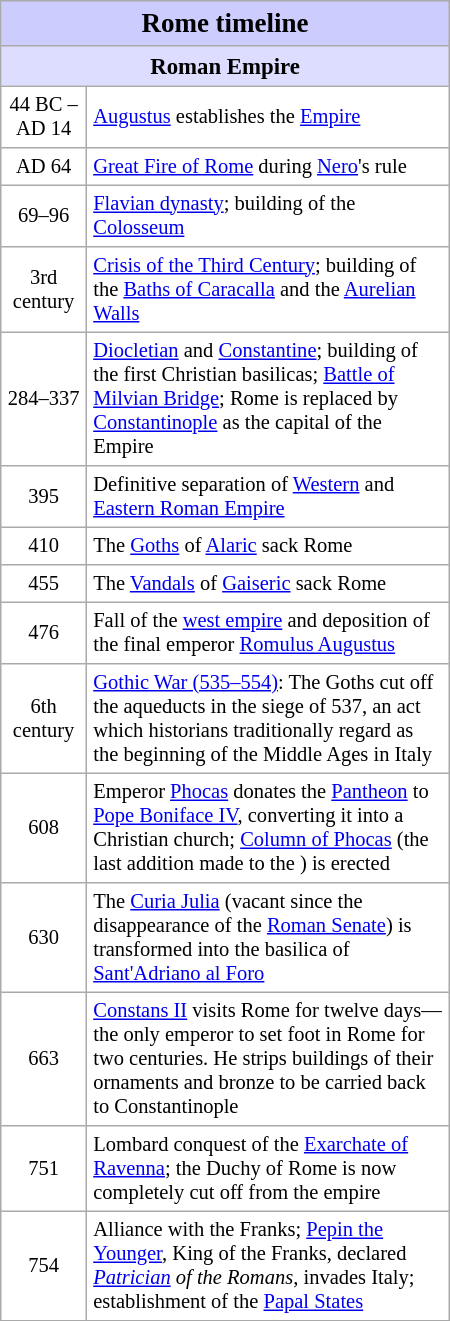<table border="1" cellpadding="4" cellspacing="0" style="float:right; width:300px; margin:0.5em 0 1em 1em; background:White; border:1px #aaa solid; border-collapse:collapse; font-size:95%;">
<tr>
<th colspan="2" style="background-color:#ccf; text-align:center; font-size:large">Rome timeline</th>
</tr>
<tr>
<th colspan="2" style="background-color:#ddf; text-align:center;"><strong>Roman Empire</strong></th>
</tr>
<tr>
<td style="font-size:90%; text-align:center;">44 BC – AD 14</td>
<td style="font-size: 90%;"><a href='#'>Augustus</a> establishes the <a href='#'>Empire</a></td>
</tr>
<tr>
<td style="font-size:90%; text-align:center;">AD 64</td>
<td style="font-size: 90%;"><a href='#'>Great Fire of Rome</a> during <a href='#'>Nero</a>'s rule</td>
</tr>
<tr>
<td style="font-size:90%; text-align:center;">69–96</td>
<td style="font-size: 90%;"><a href='#'>Flavian dynasty</a>; building of the <a href='#'>Colosseum</a></td>
</tr>
<tr>
<td style="font-size:90%; text-align:center;">3rd century</td>
<td style="font-size: 90%;"><a href='#'>Crisis of the Third Century</a>; building of the <a href='#'>Baths of Caracalla</a> and the <a href='#'>Aurelian Walls</a></td>
</tr>
<tr>
<td style="font-size:90%; text-align:center;">284–337</td>
<td style="font-size: 90%;"><a href='#'>Diocletian</a> and <a href='#'>Constantine</a>; building of the first Christian basilicas; <a href='#'>Battle of Milvian Bridge</a>; Rome is replaced by <a href='#'>Constantinople</a> as the capital of the Empire</td>
</tr>
<tr>
<td style="font-size:90%; text-align:center;">395</td>
<td style="font-size: 90%;">Definitive separation of <a href='#'>Western</a> and <a href='#'>Eastern Roman Empire</a></td>
</tr>
<tr>
<td style="font-size:90%; text-align:center;">410</td>
<td style="font-size: 90%;">The <a href='#'>Goths</a> of <a href='#'>Alaric</a> sack Rome</td>
</tr>
<tr>
<td style="font-size:90%; text-align:center;">455</td>
<td style="font-size: 90%;">The <a href='#'>Vandals</a> of <a href='#'>Gaiseric</a> sack Rome</td>
</tr>
<tr>
<td style="font-size:90%; text-align:center;">476</td>
<td style="font-size: 90%;">Fall of the <a href='#'>west empire</a> and deposition of the final emperor <a href='#'>Romulus Augustus</a></td>
</tr>
<tr>
<td style="font-size:90%; text-align:center;">6th century</td>
<td style="font-size: 90%;"><a href='#'>Gothic War (535–554)</a>: The Goths cut off the aqueducts in the siege of 537, an act which historians traditionally regard as the beginning of the Middle Ages in Italy</td>
</tr>
<tr>
<td style="font-size:90%; text-align:center;">608</td>
<td style="font-size: 90%;">Emperor <a href='#'>Phocas</a> donates the <a href='#'>Pantheon</a> to <a href='#'>Pope Boniface IV</a>, converting it into a Christian church; <a href='#'>Column of Phocas</a> (the last addition made to the ) is erected</td>
</tr>
<tr>
<td style="font-size:90%; text-align:center;">630</td>
<td style="font-size: 90%;">The <a href='#'>Curia Julia</a> (vacant since the disappearance of the <a href='#'>Roman Senate</a>) is transformed into the basilica of <a href='#'>Sant'Adriano al Foro</a></td>
</tr>
<tr>
<td style="font-size:90%; text-align:center;">663</td>
<td style="font-size: 90%;"><a href='#'>Constans II</a> visits Rome for twelve days—the only emperor to set foot in Rome for two centuries. He strips buildings of their ornaments and bronze to be carried back to Constantinople</td>
</tr>
<tr>
<td style="font-size:90%; text-align:center;">751</td>
<td style="font-size: 90%;">Lombard conquest of the <a href='#'>Exarchate of Ravenna</a>; the Duchy of Rome is now completely cut off from the empire</td>
</tr>
<tr>
<td style="font-size:90%; text-align:center;">754</td>
<td style="font-size: 90%;">Alliance with the Franks; <a href='#'>Pepin the Younger</a>, King of the Franks, declared <em><a href='#'>Patrician</a> of the Romans</em>, invades Italy; establishment of the <a href='#'>Papal States</a></td>
</tr>
</table>
